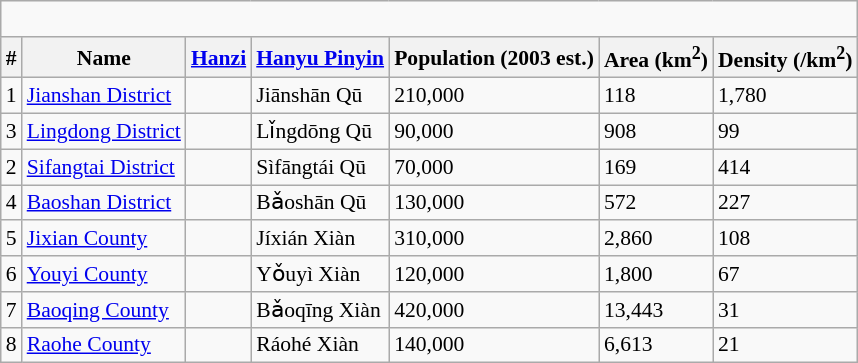<table class="wikitable"  style="font-size:90%;" align=center>
<tr>
<td colspan="7" align="center"><div><br> 









</div></td>
</tr>
<tr>
<th>#</th>
<th>Name</th>
<th><a href='#'>Hanzi</a></th>
<th><a href='#'>Hanyu Pinyin</a></th>
<th>Population (2003 est.)</th>
<th>Area (km<sup>2</sup>)</th>
<th>Density (/km<sup>2</sup>)</th>
</tr>
<tr --------->
<td>1</td>
<td><a href='#'>Jianshan District</a></td>
<td></td>
<td>Jiānshān Qū</td>
<td>210,000</td>
<td>118</td>
<td>1,780</td>
</tr>
<tr --------->
<td>3</td>
<td><a href='#'>Lingdong District</a></td>
<td></td>
<td>Lǐngdōng Qū</td>
<td>90,000</td>
<td>908</td>
<td>99</td>
</tr>
<tr --------->
<td>2</td>
<td><a href='#'>Sifangtai District</a></td>
<td></td>
<td>Sìfāngtái Qū</td>
<td>70,000</td>
<td>169</td>
<td>414</td>
</tr>
<tr --------->
<td>4</td>
<td><a href='#'>Baoshan District</a></td>
<td></td>
<td>Bǎoshān Qū</td>
<td>130,000</td>
<td>572</td>
<td>227</td>
</tr>
<tr --------->
<td>5</td>
<td><a href='#'>Jixian County</a></td>
<td></td>
<td>Jíxián Xiàn</td>
<td>310,000</td>
<td>2,860</td>
<td>108</td>
</tr>
<tr --------->
<td>6</td>
<td><a href='#'>Youyi County</a></td>
<td></td>
<td>Yǒuyì Xiàn</td>
<td>120,000</td>
<td>1,800</td>
<td>67</td>
</tr>
<tr --------->
<td>7</td>
<td><a href='#'>Baoqing County</a></td>
<td></td>
<td>Bǎoqīng Xiàn</td>
<td>420,000</td>
<td>13,443</td>
<td>31</td>
</tr>
<tr --------->
<td>8</td>
<td><a href='#'>Raohe County</a></td>
<td></td>
<td>Ráohé Xiàn</td>
<td>140,000</td>
<td>6,613</td>
<td>21</td>
</tr>
</table>
